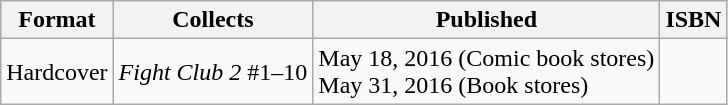<table class="wikitable">
<tr>
<th>Format</th>
<th>Collects</th>
<th>Published</th>
<th>ISBN</th>
</tr>
<tr>
<td>Hardcover</td>
<td><em>Fight Club 2</em> #1–10</td>
<td>May 18, 2016 (Comic book stores)<br>May 31, 2016 (Book stores)</td>
<td></td>
</tr>
</table>
